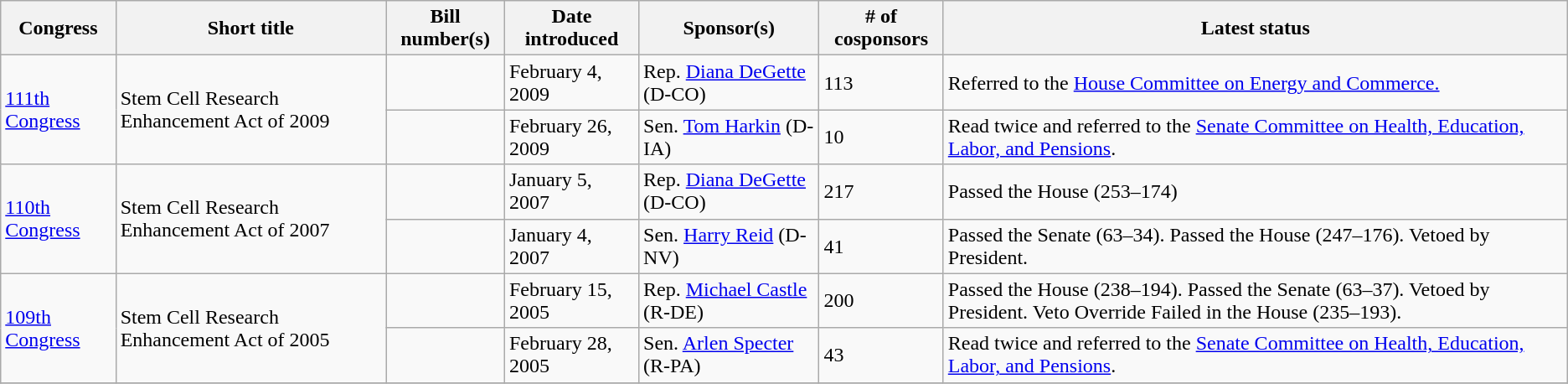<table class="wikitable">
<tr>
<th>Congress</th>
<th>Short title</th>
<th>Bill number(s)</th>
<th>Date introduced</th>
<th>Sponsor(s)</th>
<th># of cosponsors</th>
<th>Latest status</th>
</tr>
<tr>
<td rowspan=2><a href='#'>111th Congress</a></td>
<td rowspan=2>Stem Cell Research Enhancement Act of 2009</td>
<td></td>
<td>February 4, 2009</td>
<td>Rep. <a href='#'>Diana DeGette</a> (D-CO)</td>
<td>113</td>
<td>Referred to the <a href='#'>House Committee on Energy and Commerce.</a></td>
</tr>
<tr>
<td></td>
<td>February 26, 2009</td>
<td>Sen. <a href='#'>Tom Harkin</a> (D-IA)</td>
<td>10</td>
<td>Read twice and referred to the <a href='#'>Senate Committee on Health, Education, Labor, and Pensions</a>.</td>
</tr>
<tr>
<td rowspan=2><a href='#'>110th Congress</a></td>
<td rowspan=2>Stem Cell Research Enhancement Act of 2007</td>
<td></td>
<td>January 5, 2007</td>
<td>Rep. <a href='#'>Diana DeGette</a> (D-CO)</td>
<td>217</td>
<td>Passed the House (253–174)</td>
</tr>
<tr>
<td></td>
<td>January 4, 2007</td>
<td>Sen. <a href='#'>Harry Reid</a> (D-NV)</td>
<td>41</td>
<td>Passed the Senate (63–34). Passed the House (247–176). Vetoed by President.</td>
</tr>
<tr>
<td rowspan=2><a href='#'>109th Congress</a></td>
<td rowspan=2>Stem Cell Research Enhancement Act of 2005</td>
<td></td>
<td>February 15, 2005</td>
<td>Rep. <a href='#'>Michael Castle</a> (R-DE)</td>
<td>200</td>
<td>Passed the House (238–194). Passed the Senate (63–37). Vetoed by President. Veto Override Failed in the House (235–193).</td>
</tr>
<tr>
<td></td>
<td>February 28, 2005</td>
<td>Sen. <a href='#'>Arlen Specter</a> (R-PA)</td>
<td>43</td>
<td>Read twice and referred to the <a href='#'>Senate Committee on Health, Education, Labor, and Pensions</a>.</td>
</tr>
<tr>
</tr>
</table>
